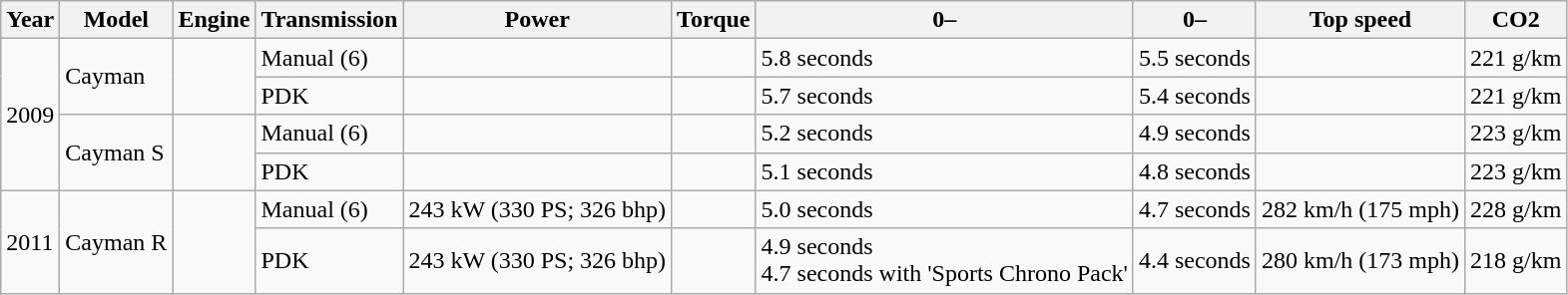<table class=wikitable>
<tr>
<th>Year</th>
<th>Model</th>
<th>Engine</th>
<th>Transmission</th>
<th>Power</th>
<th>Torque</th>
<th>0–</th>
<th>0–</th>
<th>Top speed</th>
<th>CO2</th>
</tr>
<tr>
<td rowspan=4>2009</td>
<td rowspan="2">Cayman</td>
<td rowspan="2"></td>
<td>Manual (6)</td>
<td></td>
<td></td>
<td>5.8 seconds</td>
<td>5.5 seconds</td>
<td></td>
<td>221 g/km</td>
</tr>
<tr>
<td>PDK</td>
<td></td>
<td></td>
<td>5.7 seconds</td>
<td>5.4 seconds</td>
<td></td>
<td>221 g/km</td>
</tr>
<tr>
<td rowspan="2">Cayman S</td>
<td rowspan="2"></td>
<td>Manual (6)</td>
<td></td>
<td></td>
<td>5.2 seconds</td>
<td>4.9 seconds</td>
<td></td>
<td>223 g/km</td>
</tr>
<tr>
<td>PDK</td>
<td></td>
<td></td>
<td>5.1 seconds</td>
<td>4.8 seconds</td>
<td></td>
<td>223 g/km</td>
</tr>
<tr>
<td rowspan="2">2011</td>
<td rowspan="2">Cayman R</td>
<td rowspan="2"></td>
<td>Manual (6)</td>
<td>243 kW (330 PS; 326 bhp)</td>
<td></td>
<td>5.0 seconds</td>
<td>4.7 seconds</td>
<td>282 km/h (175 mph)</td>
<td>228 g/km</td>
</tr>
<tr>
<td>PDK</td>
<td>243 kW (330 PS; 326 bhp)</td>
<td></td>
<td>4.9 seconds<br>4.7 seconds with 'Sports Chrono Pack'</td>
<td>4.4 seconds</td>
<td>280 km/h (173 mph)</td>
<td>218 g/km</td>
</tr>
</table>
